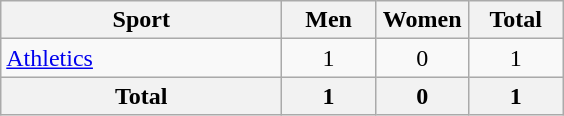<table class="wikitable sortable" style="text-align:center;">
<tr>
<th width=180>Sport</th>
<th width=55>Men</th>
<th width=55>Women</th>
<th width=55>Total</th>
</tr>
<tr>
<td align=left><a href='#'>Athletics</a></td>
<td>1</td>
<td>0</td>
<td>1</td>
</tr>
<tr>
<th>Total</th>
<th>1</th>
<th>0</th>
<th>1</th>
</tr>
</table>
